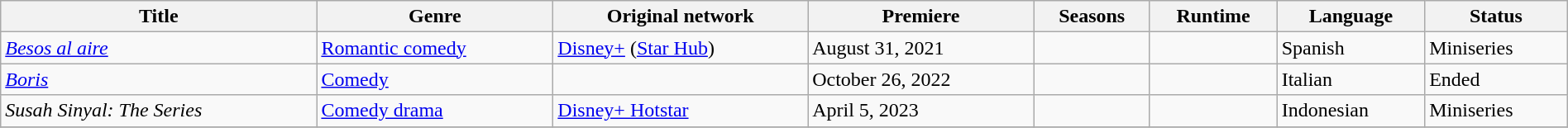<table class="wikitable sortable" style="width:100%;">
<tr>
<th>Title</th>
<th>Genre</th>
<th>Original network</th>
<th>Premiere</th>
<th>Seasons</th>
<th>Runtime</th>
<th>Language</th>
<th>Status</th>
</tr>
<tr>
<td><em><a href='#'>Besos al aire</a></em></td>
<td><a href='#'>Romantic comedy</a></td>
<td><a href='#'>Disney+</a> (<a href='#'>Star Hub</a>)</td>
<td>August 31, 2021</td>
<td></td>
<td></td>
<td>Spanish</td>
<td>Miniseries</td>
</tr>
<tr>
<td><em><a href='#'>Boris</a></em></td>
<td><a href='#'>Comedy</a></td>
<td></td>
<td>October 26, 2022</td>
<td></td>
<td></td>
<td>Italian</td>
<td>Ended</td>
</tr>
<tr>
<td><em>Susah Sinyal: The Series</em></td>
<td><a href='#'>Comedy drama</a></td>
<td><a href='#'>Disney+ Hotstar</a></td>
<td>April 5, 2023</td>
<td></td>
<td></td>
<td>Indonesian</td>
<td>Miniseries</td>
</tr>
<tr>
</tr>
</table>
